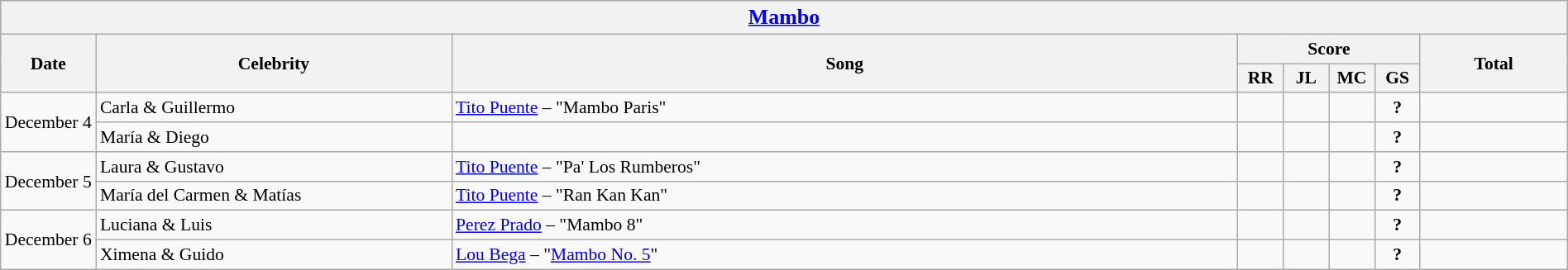<table class="wikitable collapsible collapsed" style="font-size:90%; text-align: center; width: 100%;">
<tr>
<th colspan="11" style="with: 95%;"><big><a href='#'>Mambo</a></big></th>
</tr>
<tr>
<th width=70 rowspan="2">Date</th>
<th width=280 rowspan="2">Celebrity</th>
<th rowspan="2">Song</th>
<th colspan="4">Score</th>
<th rowspan="2">Total</th>
</tr>
<tr>
<th width=30>RR</th>
<th width=30>JL</th>
<th width=30>MC</th>
<th width=30>GS</th>
</tr>
<tr>
<td rowspan="2">December 4</td>
<td style="text-align:left;">Carla & Guillermo</td>
<td style="text-align:left;"><a href='#'>Tito Puente</a> – "Mambo Paris"</td>
<td></td>
<td></td>
<td></td>
<td><strong>?</strong></td>
<td></td>
</tr>
<tr>
<td style="text-align:left;">María & Diego</td>
<td></td>
<td></td>
<td></td>
<td></td>
<td><strong>?</strong></td>
<td></td>
</tr>
<tr>
<td rowspan="2">December 5</td>
<td style="text-align:left;">Laura & Gustavo</td>
<td style="text-align:left;"><a href='#'>Tito Puente</a> – "Pa' Los Rumberos"</td>
<td></td>
<td></td>
<td></td>
<td><strong>?</strong></td>
<td></td>
</tr>
<tr>
<td style="text-align:left;">María del Carmen & Matías</td>
<td style="text-align:left;"><a href='#'>Tito Puente</a> – "Ran Kan Kan"</td>
<td></td>
<td></td>
<td></td>
<td><strong>?</strong></td>
<td></td>
</tr>
<tr>
<td rowspan="2">December 6</td>
<td style="text-align:left;">Luciana & Luis</td>
<td style="text-align:left;"><a href='#'>Perez Prado</a> – "Mambo 8"</td>
<td></td>
<td></td>
<td></td>
<td><strong>?</strong></td>
<td></td>
</tr>
<tr>
<td style="text-align:left;">Ximena & Guido</td>
<td style="text-align:left;"><a href='#'>Lou Bega</a> – "<a href='#'>Mambo No. 5</a>"</td>
<td></td>
<td></td>
<td></td>
<td><strong>?</strong></td>
<td></td>
</tr>
</table>
